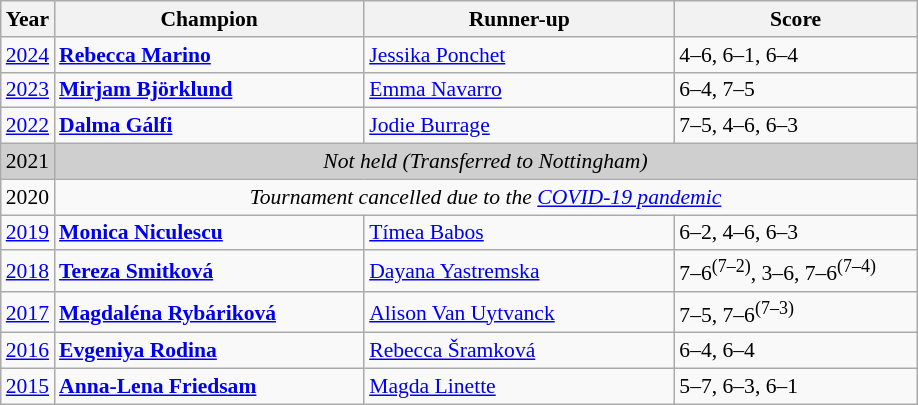<table class="wikitable" style="font-size:90%">
<tr>
<th>Year</th>
<th width="200">Champion</th>
<th width="200">Runner-up</th>
<th width="155">Score</th>
</tr>
<tr>
<td><a href='#'>2024</a></td>
<td> <strong><a href='#'>Rebecca Marino</a></strong></td>
<td> <a href='#'>Jessika Ponchet</a></td>
<td>4–6, 6–1, 6–4</td>
</tr>
<tr>
<td><a href='#'>2023</a></td>
<td> <strong><a href='#'>Mirjam Björklund</a></strong></td>
<td> <a href='#'>Emma Navarro</a></td>
<td>6–4, 7–5</td>
</tr>
<tr>
<td><a href='#'>2022</a></td>
<td> <strong><a href='#'>Dalma Gálfi</a></strong></td>
<td> <a href='#'>Jodie Burrage</a></td>
<td>7–5, 4–6, 6–3</td>
</tr>
<tr>
<td style="background:#cfcfcf">2021</td>
<td colspan=3 align=center style="background:#cfcfcf"><em>Not held (Transferred to Nottingham)</em></td>
</tr>
<tr>
<td>2020</td>
<td colspan=3 align=center><em>Tournament cancelled due to the <a href='#'>COVID-19 pandemic</a></em></td>
</tr>
<tr>
<td><a href='#'>2019</a></td>
<td> <strong><a href='#'>Monica Niculescu</a></strong></td>
<td> <a href='#'>Tímea Babos</a></td>
<td>6–2, 4–6, 6–3</td>
</tr>
<tr>
<td><a href='#'>2018</a></td>
<td> <strong><a href='#'>Tereza Smitková</a></strong></td>
<td> <a href='#'>Dayana Yastremska</a></td>
<td>7–6<sup>(7–2)</sup>, 3–6, 7–6<sup>(7–4)</sup></td>
</tr>
<tr>
<td><a href='#'>2017</a></td>
<td> <strong><a href='#'>Magdaléna Rybáriková</a></strong></td>
<td> <a href='#'>Alison Van Uytvanck</a></td>
<td>7–5, 7–6<sup>(7–3)</sup></td>
</tr>
<tr>
<td><a href='#'>2016</a></td>
<td> <strong><a href='#'>Evgeniya Rodina</a></strong></td>
<td> <a href='#'>Rebecca Šramková</a></td>
<td>6–4, 6–4</td>
</tr>
<tr>
<td><a href='#'>2015</a></td>
<td> <strong><a href='#'>Anna-Lena Friedsam</a></strong></td>
<td> <a href='#'>Magda Linette</a></td>
<td>5–7, 6–3, 6–1</td>
</tr>
</table>
